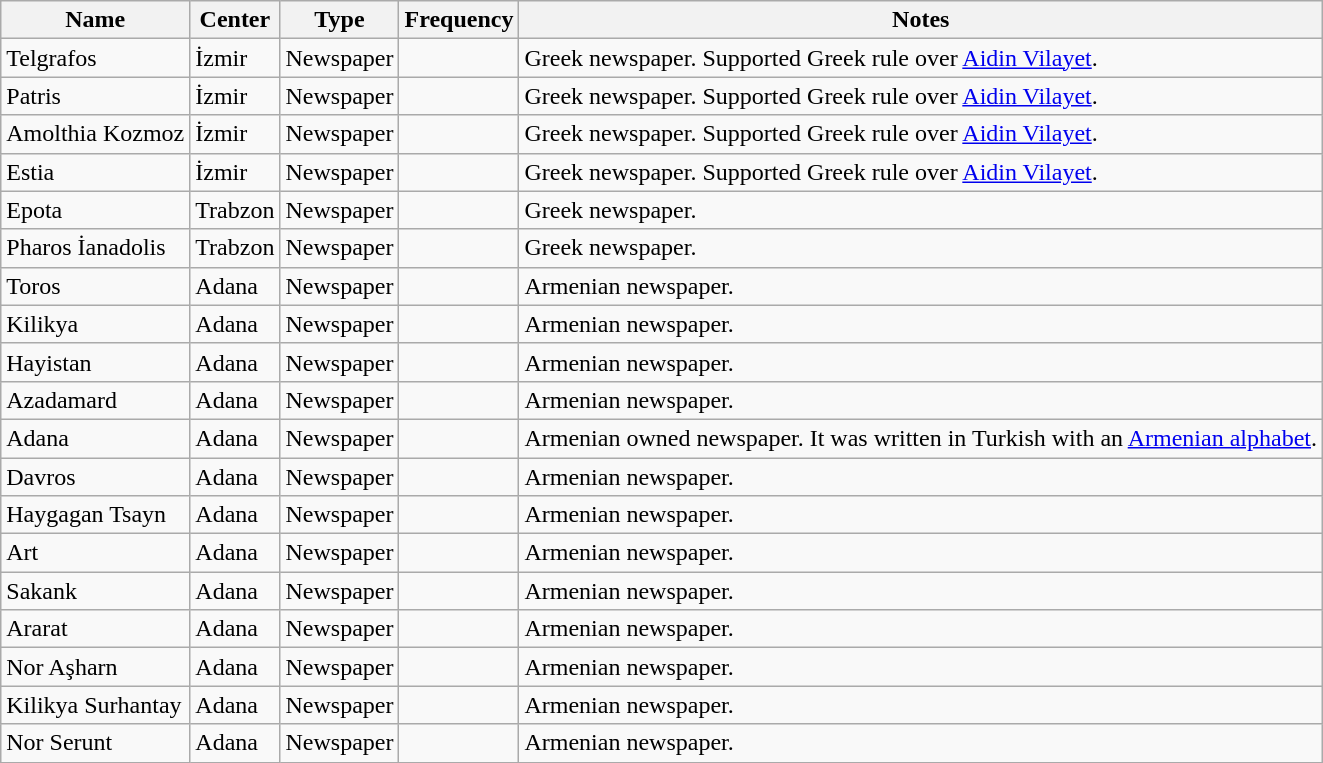<table class="wikitable">
<tr>
<th align="left"><strong>Name</strong></th>
<th align="left"><strong>Center</strong></th>
<th align="left"><strong>Type</strong></th>
<th align="left"><strong>Frequency</strong></th>
<th align="left"><strong>Notes</strong></th>
</tr>
<tr>
<td>Telgrafos</td>
<td>İzmir</td>
<td>Newspaper</td>
<td></td>
<td>Greek newspaper. Supported Greek rule over <a href='#'>Aidin Vilayet</a>.</td>
</tr>
<tr>
<td>Patris</td>
<td>İzmir</td>
<td>Newspaper</td>
<td></td>
<td>Greek newspaper. Supported Greek rule over <a href='#'>Aidin Vilayet</a>.</td>
</tr>
<tr>
<td>Amolthia Kozmoz</td>
<td>İzmir</td>
<td>Newspaper</td>
<td></td>
<td>Greek newspaper. Supported Greek rule over <a href='#'>Aidin Vilayet</a>.</td>
</tr>
<tr>
<td>Estia</td>
<td>İzmir</td>
<td>Newspaper</td>
<td></td>
<td>Greek newspaper. Supported Greek rule over <a href='#'>Aidin Vilayet</a>.</td>
</tr>
<tr>
<td>Epota</td>
<td>Trabzon</td>
<td>Newspaper</td>
<td></td>
<td>Greek newspaper.</td>
</tr>
<tr>
<td>Pharos İanadolis</td>
<td>Trabzon</td>
<td>Newspaper</td>
<td></td>
<td>Greek newspaper.</td>
</tr>
<tr>
<td>Toros</td>
<td>Adana</td>
<td>Newspaper</td>
<td></td>
<td>Armenian newspaper.</td>
</tr>
<tr>
<td>Kilikya</td>
<td>Adana</td>
<td>Newspaper</td>
<td></td>
<td>Armenian newspaper.</td>
</tr>
<tr>
<td>Hayistan</td>
<td>Adana</td>
<td>Newspaper</td>
<td></td>
<td>Armenian newspaper.</td>
</tr>
<tr>
<td>Azadamard</td>
<td>Adana</td>
<td>Newspaper</td>
<td></td>
<td>Armenian newspaper.</td>
</tr>
<tr>
<td>Adana</td>
<td>Adana</td>
<td>Newspaper</td>
<td></td>
<td>Armenian owned newspaper. It was written in Turkish with an <a href='#'>Armenian alphabet</a>.</td>
</tr>
<tr>
<td>Davros</td>
<td>Adana</td>
<td>Newspaper</td>
<td></td>
<td>Armenian newspaper.</td>
</tr>
<tr>
<td>Haygagan Tsayn</td>
<td>Adana</td>
<td>Newspaper</td>
<td></td>
<td>Armenian newspaper.</td>
</tr>
<tr>
<td>Art</td>
<td>Adana</td>
<td>Newspaper</td>
<td></td>
<td>Armenian newspaper.</td>
</tr>
<tr>
<td>Sakank</td>
<td>Adana</td>
<td>Newspaper</td>
<td></td>
<td>Armenian newspaper.</td>
</tr>
<tr>
<td>Ararat</td>
<td>Adana</td>
<td>Newspaper</td>
<td></td>
<td>Armenian newspaper.</td>
</tr>
<tr>
<td>Nor Aşharn</td>
<td>Adana</td>
<td>Newspaper</td>
<td></td>
<td>Armenian newspaper.</td>
</tr>
<tr>
<td>Kilikya Surhantay</td>
<td>Adana</td>
<td>Newspaper</td>
<td></td>
<td>Armenian newspaper.</td>
</tr>
<tr>
<td>Nor Serunt</td>
<td>Adana</td>
<td>Newspaper</td>
<td></td>
<td>Armenian newspaper.</td>
</tr>
</table>
